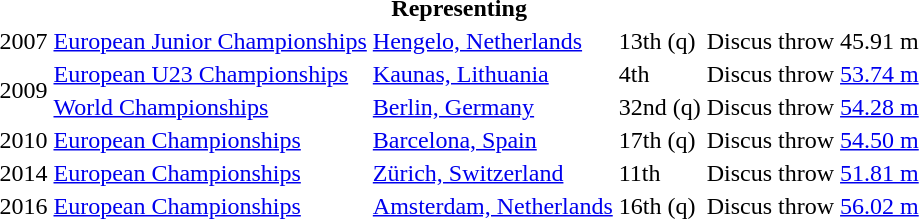<table>
<tr>
<th colspan="6">Representing </th>
</tr>
<tr>
<td>2007</td>
<td><a href='#'>European Junior Championships</a></td>
<td><a href='#'>Hengelo, Netherlands</a></td>
<td>13th (q)</td>
<td>Discus throw</td>
<td>45.91 m</td>
</tr>
<tr>
<td rowspan=2>2009</td>
<td><a href='#'>European U23 Championships</a></td>
<td><a href='#'>Kaunas, Lithuania</a></td>
<td>4th</td>
<td>Discus throw</td>
<td><a href='#'>53.74 m</a></td>
</tr>
<tr>
<td><a href='#'>World Championships</a></td>
<td><a href='#'>Berlin, Germany</a></td>
<td>32nd (q)</td>
<td>Discus throw</td>
<td><a href='#'>54.28 m</a></td>
</tr>
<tr>
<td>2010</td>
<td><a href='#'>European Championships</a></td>
<td><a href='#'>Barcelona, Spain</a></td>
<td>17th (q)</td>
<td>Discus throw</td>
<td><a href='#'>54.50 m</a></td>
</tr>
<tr>
<td>2014</td>
<td><a href='#'>European Championships</a></td>
<td><a href='#'>Zürich, Switzerland</a></td>
<td>11th</td>
<td>Discus throw</td>
<td><a href='#'>51.81 m</a></td>
</tr>
<tr>
<td>2016</td>
<td><a href='#'>European Championships</a></td>
<td><a href='#'>Amsterdam, Netherlands</a></td>
<td>16th (q)</td>
<td>Discus throw</td>
<td><a href='#'>56.02 m</a></td>
</tr>
</table>
